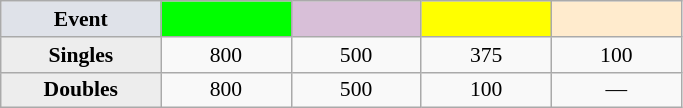<table class=wikitable style="font-size:90%; text-align:center">
<tr>
<td style="width:100px; background:#dfe2e9;"><strong>Event</strong></td>
<td style="width:80px; background:lime;"><strong></strong></td>
<td style="width:80px; background:thistle;"></td>
<td style="width:80px; background:#ff0;"></td>
<td style="width:80px; background:#ffebcd;"></td>
</tr>
<tr>
<th style="background:#ededed;">Singles</th>
<td>800</td>
<td>500</td>
<td>375</td>
<td>100</td>
</tr>
<tr>
<th style="background:#ededed;">Doubles</th>
<td>800</td>
<td>500</td>
<td>100</td>
<td>—</td>
</tr>
</table>
